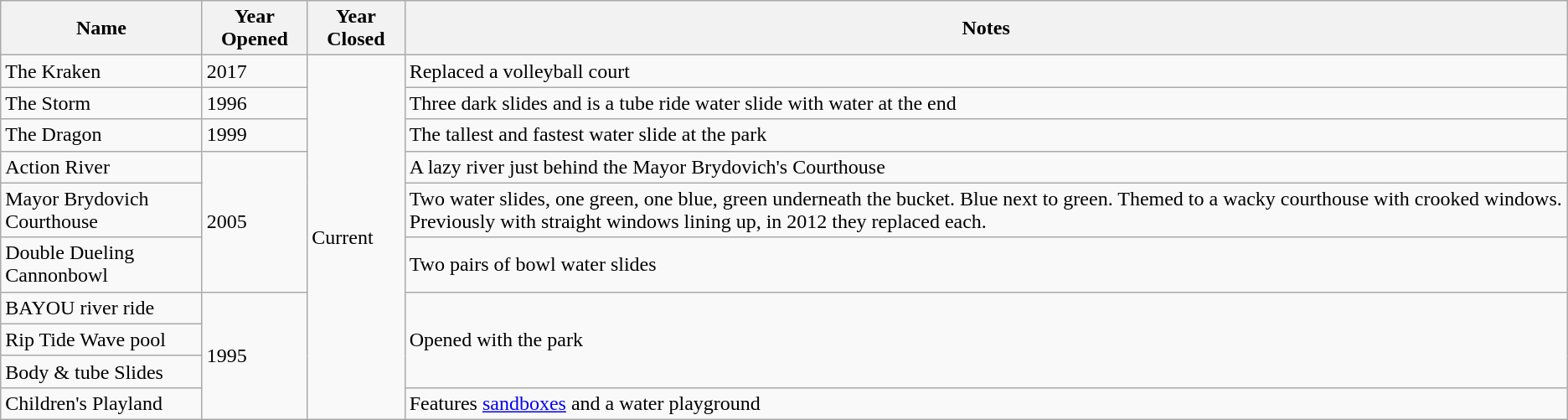<table class="wikitable sortable">
<tr>
<th>Name</th>
<th>Year Opened</th>
<th>Year Closed</th>
<th>Notes</th>
</tr>
<tr>
<td>The Kraken</td>
<td>2017</td>
<td rowspan="10">Current</td>
<td>Replaced a volleyball court</td>
</tr>
<tr>
<td>The Storm</td>
<td>1996</td>
<td>Three dark slides and is a tube ride water slide with water at the end</td>
</tr>
<tr>
<td>The Dragon</td>
<td>1999</td>
<td>The tallest and fastest water slide at the park</td>
</tr>
<tr>
<td>Action River</td>
<td rowspan="3">2005</td>
<td>A lazy river just behind the Mayor Brydovich's Courthouse</td>
</tr>
<tr>
<td>Mayor Brydovich Courthouse</td>
<td>Two water slides, one green, one blue, green underneath the bucket. Blue next to green. Themed to a wacky courthouse with crooked windows. Previously with straight windows lining up, in 2012 they replaced each.</td>
</tr>
<tr>
<td>Double Dueling Cannonbowl</td>
<td>Two pairs of bowl water slides</td>
</tr>
<tr>
<td>BAYOU river ride</td>
<td rowspan="4">1995</td>
<td rowspan="3">Opened with the park</td>
</tr>
<tr>
<td>Rip Tide Wave pool</td>
</tr>
<tr>
<td>Body & tube Slides</td>
</tr>
<tr>
<td>Children's Playland</td>
<td>Features <a href='#'>sandboxes</a> and a water playground</td>
</tr>
</table>
